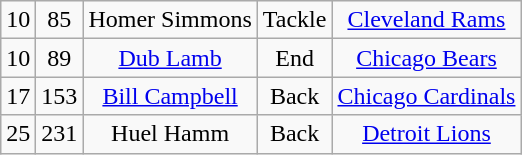<table class="wikitable" style="text-align:center">
<tr>
<td>10</td>
<td>85</td>
<td>Homer Simmons</td>
<td>Tackle</td>
<td><a href='#'>Cleveland Rams</a></td>
</tr>
<tr>
<td>10</td>
<td>89</td>
<td><a href='#'>Dub Lamb</a></td>
<td>End</td>
<td><a href='#'>Chicago Bears</a></td>
</tr>
<tr>
<td>17</td>
<td>153</td>
<td><a href='#'>Bill Campbell</a></td>
<td>Back</td>
<td><a href='#'>Chicago Cardinals</a></td>
</tr>
<tr>
<td>25</td>
<td>231</td>
<td>Huel Hamm</td>
<td>Back</td>
<td><a href='#'>Detroit Lions</a></td>
</tr>
</table>
